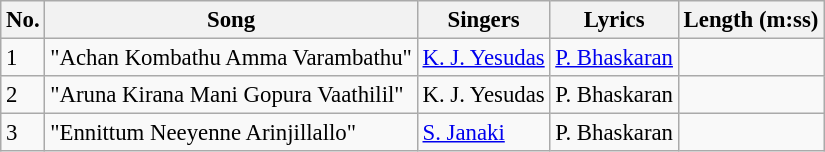<table class="wikitable" style="font-size:95%;">
<tr>
<th>No.</th>
<th>Song</th>
<th>Singers</th>
<th>Lyrics</th>
<th>Length (m:ss)</th>
</tr>
<tr>
<td>1</td>
<td>"Achan Kombathu Amma Varambathu"</td>
<td><a href='#'>K. J. Yesudas</a></td>
<td><a href='#'>P. Bhaskaran</a></td>
<td></td>
</tr>
<tr>
<td>2</td>
<td>"Aruna Kirana Mani Gopura Vaathilil"</td>
<td>K. J. Yesudas</td>
<td>P. Bhaskaran</td>
<td></td>
</tr>
<tr>
<td>3</td>
<td>"Ennittum Neeyenne Arinjillallo"</td>
<td><a href='#'>S. Janaki</a></td>
<td>P. Bhaskaran</td>
<td></td>
</tr>
</table>
